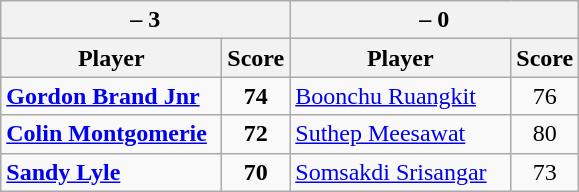<table class=wikitable>
<tr>
<th colspan=2> – 3</th>
<th colspan=2> – 0</th>
</tr>
<tr>
<th width=140>Player</th>
<th>Score</th>
<th width=140>Player</th>
<th>Score</th>
</tr>
<tr>
<td><strong><a href='#'>Gordon Brand Jnr</a></strong></td>
<td align=center><strong>74</strong></td>
<td><a href='#'>Boonchu Ruangkit</a></td>
<td align=center>76</td>
</tr>
<tr>
<td><strong><a href='#'>Colin Montgomerie</a></strong></td>
<td align=center><strong>72</strong></td>
<td><a href='#'>Suthep Meesawat</a></td>
<td align=center>80</td>
</tr>
<tr>
<td><strong><a href='#'>Sandy Lyle</a></strong></td>
<td align=center><strong>70</strong></td>
<td><a href='#'>Somsakdi Srisangar</a></td>
<td align=center>73</td>
</tr>
</table>
